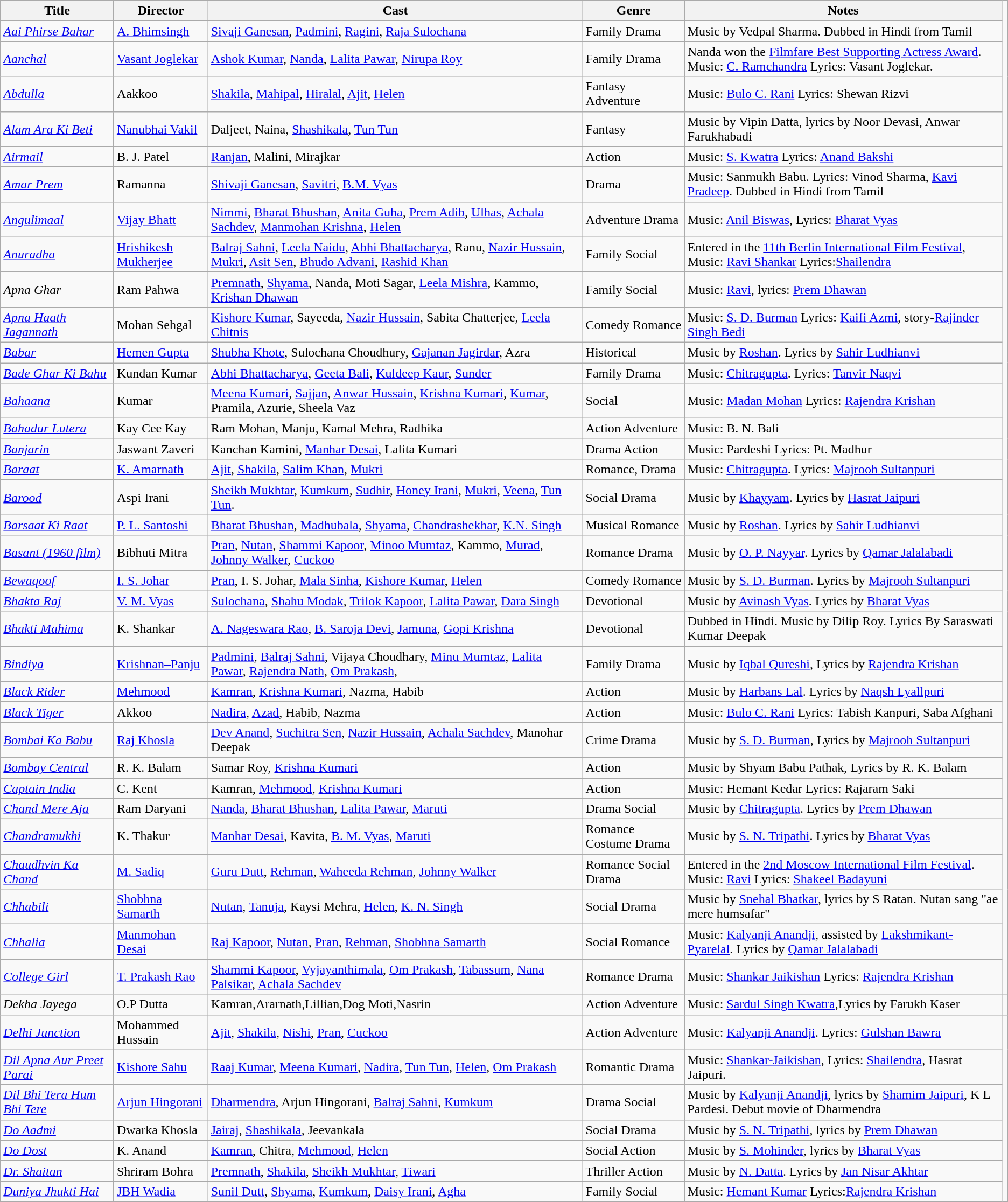<table class="wikitable">
<tr>
<th>Title</th>
<th>Director</th>
<th>Cast</th>
<th>Genre</th>
<th>Notes</th>
</tr>
<tr>
<td><em><a href='#'>Aai Phirse Bahar</a></em></td>
<td><a href='#'>A. Bhimsingh</a></td>
<td><a href='#'>Sivaji Ganesan</a>, <a href='#'>Padmini</a>, <a href='#'>Ragini</a>, <a href='#'>Raja Sulochana</a></td>
<td>Family Drama</td>
<td>Music by Vedpal Sharma. Dubbed in Hindi from Tamil</td>
</tr>
<tr>
<td><em><a href='#'>Aanchal</a></em></td>
<td><a href='#'>Vasant Joglekar</a></td>
<td><a href='#'>Ashok Kumar</a>, <a href='#'>Nanda</a>, <a href='#'>Lalita Pawar</a>, <a href='#'>Nirupa Roy</a></td>
<td>Family Drama</td>
<td>Nanda won the <a href='#'>Filmfare Best Supporting Actress Award</a>. Music: <a href='#'>C. Ramchandra</a> Lyrics: Vasant Joglekar.</td>
</tr>
<tr>
<td><em><a href='#'>Abdulla</a></em></td>
<td>Aakkoo</td>
<td><a href='#'>Shakila</a>, <a href='#'>Mahipal</a>, <a href='#'>Hiralal</a>, <a href='#'>Ajit</a>, <a href='#'>Helen</a></td>
<td>Fantasy Adventure</td>
<td>Music: <a href='#'>Bulo C. Rani</a> Lyrics: Shewan Rizvi</td>
</tr>
<tr>
<td><em><a href='#'>Alam Ara Ki Beti</a></em></td>
<td><a href='#'>Nanubhai Vakil</a></td>
<td>Daljeet, Naina, <a href='#'>Shashikala</a>, <a href='#'>Tun Tun</a></td>
<td>Fantasy</td>
<td>Music by Vipin Datta, lyrics by Noor Devasi, Anwar Farukhabadi</td>
</tr>
<tr>
<td><em><a href='#'>Airmail</a></em></td>
<td>B. J. Patel</td>
<td><a href='#'>Ranjan</a>, Malini, Mirajkar</td>
<td>Action</td>
<td>Music: <a href='#'>S. Kwatra</a> Lyrics: <a href='#'>Anand Bakshi</a></td>
</tr>
<tr>
<td><a href='#'><em>Amar Prem</em></a></td>
<td>Ramanna</td>
<td><a href='#'>Shivaji Ganesan</a>, <a href='#'>Savitri</a>, <a href='#'>B.M. Vyas</a></td>
<td>Drama</td>
<td>Music: Sanmukh Babu. Lyrics: Vinod Sharma, <a href='#'>Kavi Pradeep</a>. Dubbed in Hindi from Tamil</td>
</tr>
<tr>
<td><em><a href='#'>Angulimaal</a></em></td>
<td><a href='#'>Vijay Bhatt</a></td>
<td><a href='#'>Nimmi</a>, <a href='#'>Bharat Bhushan</a>, <a href='#'>Anita Guha</a>, <a href='#'>Prem Adib</a>, <a href='#'>Ulhas</a>, <a href='#'>Achala Sachdev</a>, <a href='#'>Manmohan Krishna</a>, <a href='#'>Helen</a></td>
<td>Adventure Drama</td>
<td>Music: <a href='#'>Anil Biswas</a>, Lyrics: <a href='#'>Bharat Vyas</a></td>
</tr>
<tr>
<td><em><a href='#'>Anuradha</a></em></td>
<td><a href='#'>Hrishikesh Mukherjee</a></td>
<td><a href='#'>Balraj Sahni</a>, <a href='#'>Leela Naidu</a>, <a href='#'>Abhi Bhattacharya</a>, Ranu, <a href='#'>Nazir Hussain</a>, <a href='#'>Mukri</a>, <a href='#'>Asit Sen</a>, <a href='#'>Bhudo Advani</a>, <a href='#'>Rashid Khan</a></td>
<td>Family Social</td>
<td>Entered in the <a href='#'>11th Berlin International Film Festival</a>, Music: <a href='#'>Ravi Shankar</a> Lyrics:<a href='#'>Shailendra</a></td>
</tr>
<tr>
<td><em>Apna Ghar</em></td>
<td>Ram Pahwa</td>
<td><a href='#'>Premnath</a>, <a href='#'>Shyama</a>, Nanda, Moti Sagar, <a href='#'>Leela Mishra</a>, Kammo, <a href='#'>Krishan Dhawan</a></td>
<td>Family Social</td>
<td>Music: <a href='#'>Ravi</a>, lyrics: <a href='#'>Prem Dhawan</a></td>
</tr>
<tr>
<td><em><a href='#'>Apna Haath Jagannath</a></em></td>
<td>Mohan Sehgal</td>
<td><a href='#'>Kishore Kumar</a>, Sayeeda, <a href='#'>Nazir Hussain</a>, Sabita Chatterjee, <a href='#'>Leela Chitnis</a></td>
<td>Comedy Romance</td>
<td>Music: <a href='#'>S. D. Burman</a> Lyrics: <a href='#'>Kaifi Azmi</a>, story-<a href='#'>Rajinder Singh Bedi</a></td>
</tr>
<tr>
<td><em><a href='#'>Babar</a></em></td>
<td><a href='#'>Hemen Gupta</a></td>
<td><a href='#'>Shubha Khote</a>, Sulochana Choudhury, <a href='#'>Gajanan Jagirdar</a>, Azra</td>
<td>Historical</td>
<td>Music by <a href='#'>Roshan</a>. Lyrics by <a href='#'>Sahir Ludhianvi</a></td>
</tr>
<tr>
<td><em><a href='#'>Bade Ghar Ki Bahu</a></em></td>
<td>Kundan Kumar</td>
<td><a href='#'>Abhi Bhattacharya</a>, <a href='#'>Geeta Bali</a>, <a href='#'>Kuldeep Kaur</a>, <a href='#'>Sunder</a></td>
<td>Family Drama</td>
<td>Music: <a href='#'>Chitragupta</a>. Lyrics: <a href='#'>Tanvir Naqvi</a></td>
</tr>
<tr>
<td><em><a href='#'>Bahaana</a></em></td>
<td>Kumar</td>
<td><a href='#'>Meena Kumari</a>, <a href='#'>Sajjan</a>, <a href='#'>Anwar Hussain</a>, <a href='#'>Krishna Kumari</a>, <a href='#'>Kumar</a>, Pramila, Azurie, Sheela Vaz</td>
<td>Social</td>
<td>Music: <a href='#'>Madan Mohan</a> Lyrics: <a href='#'>Rajendra Krishan</a></td>
</tr>
<tr>
<td><em><a href='#'>Bahadur Lutera</a></em></td>
<td>Kay Cee Kay</td>
<td>Ram Mohan, Manju, Kamal Mehra, Radhika</td>
<td>Action Adventure</td>
<td>Music: B. N. Bali</td>
</tr>
<tr>
<td><em><a href='#'>Banjarin</a></em></td>
<td>Jaswant Zaveri</td>
<td>Kanchan Kamini, <a href='#'>Manhar Desai</a>, Lalita Kumari</td>
<td>Drama Action</td>
<td>Music: Pardeshi Lyrics: Pt. Madhur</td>
</tr>
<tr>
<td><em><a href='#'>Baraat</a></em></td>
<td><a href='#'>K. Amarnath</a></td>
<td><a href='#'>Ajit</a>, <a href='#'>Shakila</a>, <a href='#'>Salim Khan</a>, <a href='#'>Mukri</a></td>
<td>Romance, Drama</td>
<td>Music: <a href='#'>Chitragupta</a>. Lyrics: <a href='#'>Majrooh Sultanpuri</a></td>
</tr>
<tr>
<td><em><a href='#'>Barood</a></em></td>
<td>Aspi Irani</td>
<td><a href='#'>Sheikh Mukhtar</a>, <a href='#'>Kumkum</a>, <a href='#'>Sudhir</a>, <a href='#'>Honey Irani</a>, <a href='#'>Mukri</a>, <a href='#'>Veena</a>, <a href='#'>Tun Tun</a>.</td>
<td>Social Drama</td>
<td>Music by <a href='#'>Khayyam</a>. Lyrics by <a href='#'>Hasrat Jaipuri</a></td>
</tr>
<tr>
<td><em><a href='#'>Barsaat Ki Raat</a></em></td>
<td><a href='#'>P. L. Santoshi</a></td>
<td><a href='#'>Bharat Bhushan</a>, <a href='#'>Madhubala</a>, <a href='#'>Shyama</a>, <a href='#'>Chandrashekhar</a>, <a href='#'>K.N. Singh</a></td>
<td>Musical Romance</td>
<td>Music by <a href='#'>Roshan</a>. Lyrics by <a href='#'>Sahir Ludhianvi</a></td>
</tr>
<tr>
<td><em><a href='#'>Basant (1960 film)</a></em></td>
<td>Bibhuti Mitra</td>
<td><a href='#'>Pran</a>, <a href='#'>Nutan</a>, <a href='#'>Shammi Kapoor</a>, <a href='#'>Minoo Mumtaz</a>, Kammo, <a href='#'>Murad</a>, <a href='#'>Johnny Walker</a>, <a href='#'>Cuckoo</a></td>
<td>Romance Drama</td>
<td>Music by <a href='#'>O. P. Nayyar</a>. Lyrics by <a href='#'>Qamar Jalalabadi</a></td>
</tr>
<tr>
<td><em><a href='#'>Bewaqoof</a></em></td>
<td><a href='#'>I. S. Johar</a></td>
<td><a href='#'>Pran</a>, I. S. Johar, <a href='#'>Mala Sinha</a>, <a href='#'>Kishore Kumar</a>, <a href='#'>Helen</a></td>
<td>Comedy Romance</td>
<td>Music by <a href='#'>S. D. Burman</a>. Lyrics by <a href='#'>Majrooh Sultanpuri</a></td>
</tr>
<tr>
<td><em><a href='#'>Bhakta Raj</a></em></td>
<td><a href='#'>V. M. Vyas</a></td>
<td><a href='#'>Sulochana</a>, <a href='#'>Shahu Modak</a>, <a href='#'>Trilok Kapoor</a>, <a href='#'>Lalita Pawar</a>, <a href='#'>Dara Singh</a></td>
<td>Devotional</td>
<td>Music by <a href='#'>Avinash Vyas</a>. Lyrics by <a href='#'>Bharat Vyas</a></td>
</tr>
<tr>
<td><em><a href='#'>Bhakti Mahima</a></em></td>
<td>K. Shankar</td>
<td><a href='#'>A. Nageswara Rao</a>, <a href='#'>B. Saroja Devi</a>, <a href='#'>Jamuna</a>, <a href='#'>Gopi Krishna</a></td>
<td>Devotional</td>
<td>Dubbed in Hindi. Music by Dilip Roy. Lyrics By Saraswati Kumar Deepak</td>
</tr>
<tr>
<td><em><a href='#'>Bindiya</a></em></td>
<td><a href='#'>Krishnan–Panju</a></td>
<td><a href='#'>Padmini</a>, <a href='#'>Balraj Sahni</a>, Vijaya Choudhary, <a href='#'>Minu Mumtaz</a>, <a href='#'>Lalita Pawar</a>, <a href='#'>Rajendra Nath</a>, <a href='#'>Om Prakash</a>,</td>
<td>Family Drama</td>
<td>Music by <a href='#'>Iqbal Qureshi</a>, Lyrics by <a href='#'>Rajendra Krishan</a></td>
</tr>
<tr>
<td><em><a href='#'>Black Rider</a></em></td>
<td><a href='#'>Mehmood</a></td>
<td><a href='#'>Kamran</a>, <a href='#'>Krishna Kumari</a>, Nazma, Habib</td>
<td>Action</td>
<td>Music by <a href='#'>Harbans Lal</a>. Lyrics by <a href='#'>Naqsh Lyallpuri</a></td>
</tr>
<tr>
<td><em><a href='#'>Black Tiger</a></em></td>
<td>Akkoo</td>
<td><a href='#'>Nadira</a>, <a href='#'>Azad</a>, Habib, Nazma</td>
<td>Action</td>
<td>Music: <a href='#'>Bulo C. Rani</a> Lyrics: Tabish Kanpuri, Saba Afghani</td>
</tr>
<tr>
<td><em><a href='#'>Bombai Ka Babu</a></em></td>
<td><a href='#'>Raj Khosla</a></td>
<td><a href='#'>Dev Anand</a>, <a href='#'>Suchitra Sen</a>, <a href='#'>Nazir Hussain</a>, <a href='#'>Achala Sachdev</a>, Manohar Deepak</td>
<td>Crime Drama</td>
<td>Music by <a href='#'>S. D. Burman</a>, Lyrics by <a href='#'>Majrooh Sultanpuri</a></td>
</tr>
<tr>
<td><em><a href='#'>Bombay Central</a></em></td>
<td>R. K. Balam</td>
<td>Samar Roy, <a href='#'>Krishna Kumari</a></td>
<td>Action</td>
<td>Music by Shyam Babu Pathak, Lyrics by R. K. Balam</td>
</tr>
<tr>
<td><em><a href='#'>Captain India</a></em></td>
<td>C. Kent</td>
<td>Kamran, <a href='#'>Mehmood</a>, <a href='#'>Krishna Kumari</a></td>
<td>Action</td>
<td>Music: Hemant Kedar Lyrics: Rajaram Saki</td>
</tr>
<tr>
<td><em><a href='#'>Chand Mere Aja</a></em></td>
<td>Ram Daryani</td>
<td><a href='#'>Nanda</a>, <a href='#'>Bharat Bhushan</a>, <a href='#'>Lalita Pawar</a>, <a href='#'>Maruti</a></td>
<td>Drama Social</td>
<td>Music by <a href='#'>Chitragupta</a>. Lyrics by <a href='#'>Prem Dhawan</a></td>
</tr>
<tr>
<td><em><a href='#'>Chandramukhi</a></em></td>
<td>K. Thakur</td>
<td><a href='#'>Manhar Desai</a>, Kavita, <a href='#'>B. M. Vyas</a>, <a href='#'>Maruti</a></td>
<td>Romance Costume Drama</td>
<td>Music by <a href='#'>S. N. Tripathi</a>. Lyrics by <a href='#'>Bharat Vyas</a></td>
</tr>
<tr>
<td><em><a href='#'>Chaudhvin Ka Chand</a></em></td>
<td><a href='#'>M. Sadiq</a></td>
<td><a href='#'>Guru Dutt</a>, <a href='#'>Rehman</a>, <a href='#'>Waheeda Rehman</a>, <a href='#'>Johnny Walker</a></td>
<td>Romance Social Drama</td>
<td>Entered in the <a href='#'>2nd Moscow International Film Festival</a>. Music: <a href='#'>Ravi</a> Lyrics: <a href='#'>Shakeel Badayuni</a></td>
</tr>
<tr>
<td><em><a href='#'>Chhabili</a></em></td>
<td><a href='#'>Shobhna Samarth</a></td>
<td><a href='#'>Nutan</a>, <a href='#'>Tanuja</a>, Kaysi Mehra, <a href='#'>Helen</a>, <a href='#'>K. N. Singh</a></td>
<td>Social Drama</td>
<td>Music by <a href='#'>Snehal Bhatkar</a>, lyrics by S Ratan.  Nutan sang "ae mere humsafar"</td>
</tr>
<tr>
<td><em><a href='#'>Chhalia</a></em></td>
<td><a href='#'>Manmohan Desai</a></td>
<td><a href='#'>Raj Kapoor</a>, <a href='#'>Nutan</a>, <a href='#'>Pran</a>, <a href='#'>Rehman</a>, <a href='#'>Shobhna Samarth</a></td>
<td>Social Romance</td>
<td>Music: <a href='#'>Kalyanji Anandji</a>, assisted by <a href='#'>Lakshmikant-Pyarelal</a>. Lyrics by <a href='#'>Qamar Jalalabadi</a></td>
</tr>
<tr>
<td><em><a href='#'>College Girl</a></em></td>
<td><a href='#'>T. Prakash Rao</a></td>
<td><a href='#'>Shammi Kapoor</a>, <a href='#'>Vyjayanthimala</a>, <a href='#'>Om Prakash</a>, <a href='#'>Tabassum</a>, <a href='#'>Nana Palsikar</a>, <a href='#'>Achala Sachdev</a></td>
<td>Romance Drama</td>
<td>Music: <a href='#'>Shankar Jaikishan</a> Lyrics: <a href='#'>Rajendra Krishan</a></td>
</tr>
<tr>
<td><em>Dekha Jayega</em></td>
<td>O.P Dutta</td>
<td>Kamran,Ararnath,Lillian,Dog Moti,Nasrin</td>
<td>Action Adventure</td>
<td>Music: <a href='#'>Sardul Singh Kwatra</a>,Lyrics by Farukh Kaser</td>
<td></td>
</tr>
<tr>
<td><em><a href='#'>Delhi Junction</a></em></td>
<td>Mohammed Hussain</td>
<td><a href='#'>Ajit</a>, <a href='#'>Shakila</a>, <a href='#'>Nishi</a>, <a href='#'>Pran</a>, <a href='#'>Cuckoo</a></td>
<td>Action Adventure</td>
<td>Music: <a href='#'>Kalyanji Anandji</a>. Lyrics: <a href='#'>Gulshan Bawra</a></td>
</tr>
<tr>
<td><em><a href='#'>Dil Apna Aur Preet Parai</a></em></td>
<td><a href='#'>Kishore Sahu</a></td>
<td><a href='#'>Raaj Kumar</a>, <a href='#'>Meena Kumari</a>, <a href='#'>Nadira</a>, <a href='#'>Tun Tun</a>, <a href='#'>Helen</a>, <a href='#'>Om Prakash</a></td>
<td>Romantic Drama</td>
<td>Music: <a href='#'>Shankar-Jaikishan</a>, Lyrics: <a href='#'>Shailendra</a>, Hasrat Jaipuri.</td>
</tr>
<tr>
<td><em><a href='#'>Dil Bhi Tera Hum Bhi Tere</a></em></td>
<td><a href='#'>Arjun Hingorani</a></td>
<td><a href='#'>Dharmendra</a>, Arjun Hingorani, <a href='#'>Balraj Sahni</a>, <a href='#'>Kumkum</a></td>
<td>Drama Social</td>
<td>Music by <a href='#'>Kalyanji Anandji</a>, lyrics by <a href='#'>Shamim Jaipuri</a>, K L Pardesi. Debut movie of Dharmendra</td>
</tr>
<tr>
<td><em><a href='#'>Do Aadmi</a></em></td>
<td>Dwarka Khosla</td>
<td><a href='#'>Jairaj</a>, <a href='#'>Shashikala</a>, Jeevankala</td>
<td>Social Drama</td>
<td>Music by <a href='#'>S. N. Tripathi</a>, lyrics by <a href='#'>Prem Dhawan</a></td>
</tr>
<tr>
<td><em><a href='#'>Do Dost</a></em></td>
<td>K. Anand</td>
<td><a href='#'>Kamran</a>, Chitra, <a href='#'>Mehmood</a>, <a href='#'>Helen</a></td>
<td>Social Action</td>
<td>Music by <a href='#'>S. Mohinder</a>, lyrics by <a href='#'>Bharat Vyas</a></td>
</tr>
<tr>
<td><em><a href='#'>Dr. Shaitan</a></em></td>
<td>Shriram Bohra</td>
<td><a href='#'>Premnath</a>, <a href='#'>Shakila</a>, <a href='#'>Sheikh Mukhtar</a>, <a href='#'>Tiwari</a></td>
<td>Thriller Action</td>
<td>Music by <a href='#'>N. Datta</a>. Lyrics by <a href='#'>Jan Nisar Akhtar</a></td>
</tr>
<tr>
<td><em><a href='#'>Duniya Jhukti Hai</a></em></td>
<td><a href='#'>JBH Wadia</a></td>
<td><a href='#'>Sunil Dutt</a>, <a href='#'>Shyama</a>, <a href='#'>Kumkum</a>, <a href='#'>Daisy Irani</a>, <a href='#'>Agha</a></td>
<td>Family Social</td>
<td>Music: <a href='#'>Hemant Kumar</a> Lyrics:<a href='#'>Rajendra Krishan</a></td>
</tr>
</table>
